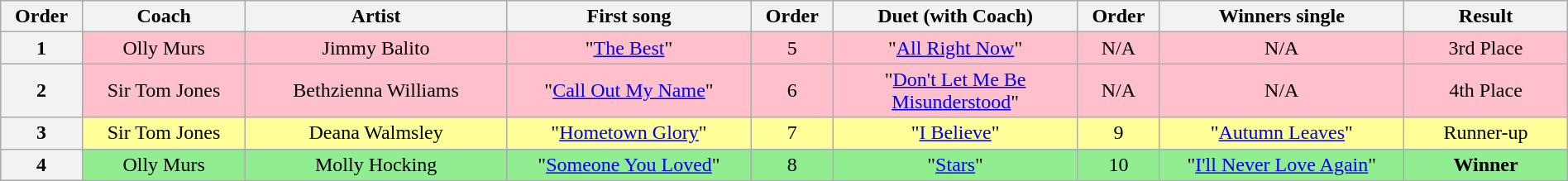<table class="wikitable plainrowheaders" style="text-align:center; width:100%;">
<tr>
<th style="width:05%;">Order</th>
<th style="width:10%;">Coach</th>
<th style="width:16%;">Artist</th>
<th style="width:15%;">First song</th>
<th style="width:05%;">Order</th>
<th style="width:15%;">Duet (with Coach)</th>
<th style="width:05%;">Order</th>
<th style="width:15%;">Winners single</th>
<th style="width:10%;">Result</th>
</tr>
<tr style="background:pink;" |>
<th>1</th>
<td>Olly Murs</td>
<td>Jimmy Balito</td>
<td>"<a href='#'>The Best</a>"</td>
<td>5</td>
<td>"<a href='#'>All Right Now</a>"</td>
<td>N/A</td>
<td>N/A</td>
<td>3rd Place</td>
</tr>
<tr style="background:pink;" |>
<th>2</th>
<td>Sir Tom Jones</td>
<td>Bethzienna Williams</td>
<td>"<a href='#'>Call Out My Name</a>"</td>
<td>6</td>
<td>"<a href='#'>Don't Let Me Be Misunderstood</a>"</td>
<td>N/A</td>
<td>N/A</td>
<td>4th Place</td>
</tr>
<tr style = "background:#ff9">
<th>3</th>
<td>Sir Tom Jones</td>
<td>Deana Walmsley</td>
<td>"<a href='#'>Hometown Glory</a>"</td>
<td>7</td>
<td>"<a href='#'>I Believe</a>"</td>
<td>9</td>
<td>"<a href='#'>Autumn Leaves</a>"</td>
<td>Runner-up</td>
</tr>
<tr style = "background:lightgreen">
<th>4</th>
<td>Olly Murs</td>
<td>Molly Hocking</td>
<td>"<a href='#'>Someone You Loved</a>"</td>
<td>8</td>
<td>"<a href='#'>Stars</a>"</td>
<td>10</td>
<td>"<a href='#'>I'll Never Love Again</a>"</td>
<td><strong>Winner</strong></td>
</tr>
</table>
